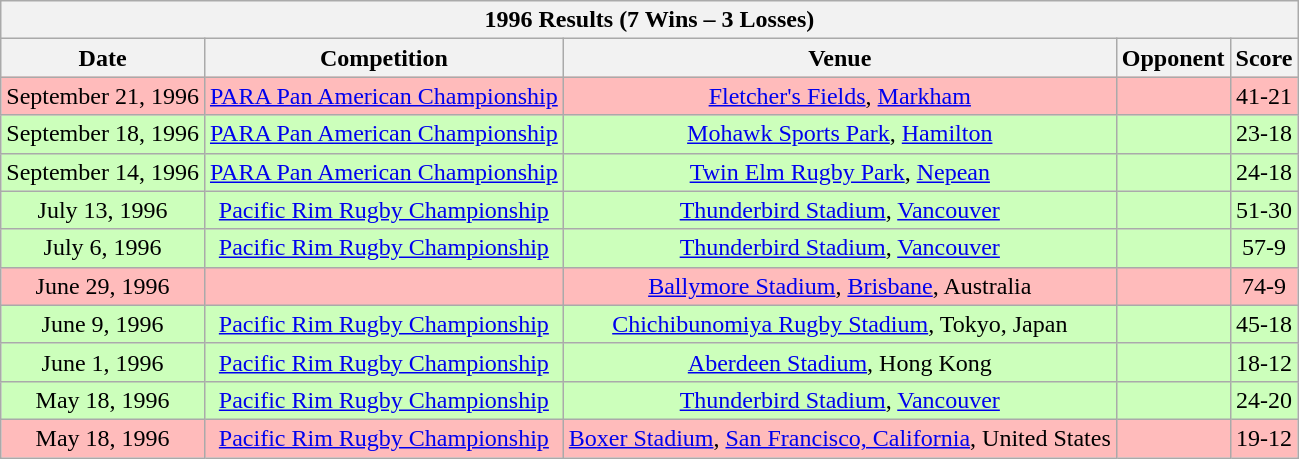<table class="wikitable sortable">
<tr>
<th colspan="5"><strong>1996 Results (7 Wins – 3 Losses)</strong></th>
</tr>
<tr>
<th>Date</th>
<th>Competition</th>
<th>Venue</th>
<th>Opponent</th>
<th>Score</th>
</tr>
<tr style="background:#fbb;">
<td align=center>September 21, 1996</td>
<td align=center><a href='#'>PARA Pan American Championship</a></td>
<td align=center><a href='#'>Fletcher's Fields</a>, <a href='#'>Markham</a></td>
<td></td>
<td align=center>41-21</td>
</tr>
<tr style="background:#cfb;">
<td align=center>September 18, 1996</td>
<td align=center><a href='#'>PARA Pan American Championship</a></td>
<td align=center><a href='#'>Mohawk Sports Park</a>, <a href='#'>Hamilton</a></td>
<td></td>
<td align=center>23-18</td>
</tr>
<tr style="background:#cfb;">
<td align=center>September 14, 1996</td>
<td align=center><a href='#'>PARA Pan American Championship</a></td>
<td align=center><a href='#'>Twin Elm Rugby Park</a>, <a href='#'>Nepean</a></td>
<td></td>
<td align=center>24-18</td>
</tr>
<tr style="background:#cfb;">
<td align=center>July 13, 1996</td>
<td align=center><a href='#'>Pacific Rim Rugby Championship</a></td>
<td align=center><a href='#'>Thunderbird Stadium</a>, <a href='#'>Vancouver</a></td>
<td></td>
<td align=center>51-30</td>
</tr>
<tr style="background:#cfb;">
<td align=center>July 6, 1996</td>
<td align=center><a href='#'>Pacific Rim Rugby Championship</a></td>
<td align=center><a href='#'>Thunderbird Stadium</a>, <a href='#'>Vancouver</a></td>
<td></td>
<td align=center>57-9</td>
</tr>
<tr style="background:#fbb;">
<td align=center>June 29, 1996</td>
<td align=center></td>
<td align=center><a href='#'>Ballymore Stadium</a>, <a href='#'>Brisbane</a>, Australia</td>
<td></td>
<td align=center>74-9</td>
</tr>
<tr style="background:#cfb;">
<td align=center>June 9, 1996</td>
<td align=center><a href='#'>Pacific Rim Rugby Championship</a></td>
<td align=center><a href='#'>Chichibunomiya Rugby Stadium</a>, Tokyo, Japan</td>
<td></td>
<td align=center>45-18</td>
</tr>
<tr style="background:#cfb;">
<td align=center>June 1, 1996</td>
<td align=center><a href='#'>Pacific Rim Rugby Championship</a></td>
<td align=center><a href='#'>Aberdeen Stadium</a>, Hong Kong</td>
<td></td>
<td align=center>18-12</td>
</tr>
<tr style="background:#cfb;">
<td align=center>May 18, 1996</td>
<td align=center><a href='#'>Pacific Rim Rugby Championship</a></td>
<td align=center><a href='#'>Thunderbird Stadium</a>, <a href='#'>Vancouver</a></td>
<td></td>
<td align=center>24-20</td>
</tr>
<tr style="background:#fbb;">
<td align=center>May 18, 1996</td>
<td align=center><a href='#'>Pacific Rim Rugby Championship</a></td>
<td align=center><a href='#'>Boxer Stadium</a>, <a href='#'>San Francisco, California</a>, United States</td>
<td></td>
<td align=center>19-12</td>
</tr>
</table>
